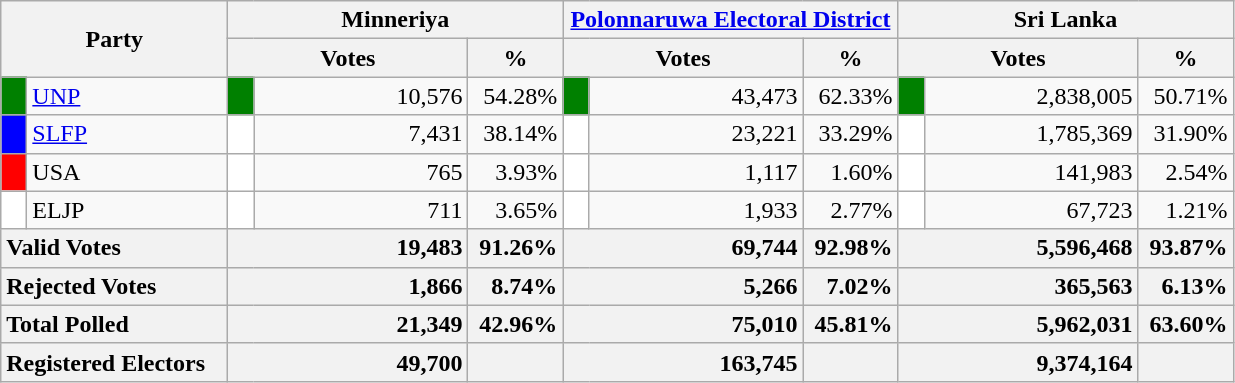<table class="wikitable">
<tr>
<th colspan="2" width="144px"rowspan="2">Party</th>
<th colspan="3" width="216px">Minneriya</th>
<th colspan="3" width="216px"><a href='#'>Polonnaruwa Electoral District</a></th>
<th colspan="3" width="216px">Sri Lanka</th>
</tr>
<tr>
<th colspan="2" width="144px">Votes</th>
<th>%</th>
<th colspan="2" width="144px">Votes</th>
<th>%</th>
<th colspan="2" width="144px">Votes</th>
<th>%</th>
</tr>
<tr>
<td style="background-color:green;" width="10px"></td>
<td style="text-align:left;"><a href='#'>UNP</a></td>
<td style="background-color:green;" width="10px"></td>
<td style="text-align:right;">10,576</td>
<td style="text-align:right;">54.28%</td>
<td style="background-color:green;" width="10px"></td>
<td style="text-align:right;">43,473</td>
<td style="text-align:right;">62.33%</td>
<td style="background-color:green;" width="10px"></td>
<td style="text-align:right;">2,838,005</td>
<td style="text-align:right;">50.71%</td>
</tr>
<tr>
<td style="background-color:blue;" width="10px"></td>
<td style="text-align:left;"><a href='#'>SLFP</a></td>
<td style="background-color:white;" width="10px"></td>
<td style="text-align:right;">7,431</td>
<td style="text-align:right;">38.14%</td>
<td style="background-color:white;" width="10px"></td>
<td style="text-align:right;">23,221</td>
<td style="text-align:right;">33.29%</td>
<td style="background-color:white;" width="10px"></td>
<td style="text-align:right;">1,785,369</td>
<td style="text-align:right;">31.90%</td>
</tr>
<tr>
<td style="background-color:red;" width="10px"></td>
<td style="text-align:left;">USA</td>
<td style="background-color:white;" width="10px"></td>
<td style="text-align:right;">765</td>
<td style="text-align:right;">3.93%</td>
<td style="background-color:white;" width="10px"></td>
<td style="text-align:right;">1,117</td>
<td style="text-align:right;">1.60%</td>
<td style="background-color:white;" width="10px"></td>
<td style="text-align:right;">141,983</td>
<td style="text-align:right;">2.54%</td>
</tr>
<tr>
<td style="background-color:white;" width="10px"></td>
<td style="text-align:left;">ELJP</td>
<td style="background-color:white;" width="10px"></td>
<td style="text-align:right;">711</td>
<td style="text-align:right;">3.65%</td>
<td style="background-color:white;" width="10px"></td>
<td style="text-align:right;">1,933</td>
<td style="text-align:right;">2.77%</td>
<td style="background-color:white;" width="10px"></td>
<td style="text-align:right;">67,723</td>
<td style="text-align:right;">1.21%</td>
</tr>
<tr>
<th colspan="2" width="144px"style="text-align:left;">Valid Votes</th>
<th style="text-align:right;"colspan="2" width="144px">19,483</th>
<th style="text-align:right;">91.26%</th>
<th style="text-align:right;"colspan="2" width="144px">69,744</th>
<th style="text-align:right;">92.98%</th>
<th style="text-align:right;"colspan="2" width="144px">5,596,468</th>
<th style="text-align:right;">93.87%</th>
</tr>
<tr>
<th colspan="2" width="144px"style="text-align:left;">Rejected Votes</th>
<th style="text-align:right;"colspan="2" width="144px">1,866</th>
<th style="text-align:right;">8.74%</th>
<th style="text-align:right;"colspan="2" width="144px">5,266</th>
<th style="text-align:right;">7.02%</th>
<th style="text-align:right;"colspan="2" width="144px">365,563</th>
<th style="text-align:right;">6.13%</th>
</tr>
<tr>
<th colspan="2" width="144px"style="text-align:left;">Total Polled</th>
<th style="text-align:right;"colspan="2" width="144px">21,349</th>
<th style="text-align:right;">42.96%</th>
<th style="text-align:right;"colspan="2" width="144px">75,010</th>
<th style="text-align:right;">45.81%</th>
<th style="text-align:right;"colspan="2" width="144px">5,962,031</th>
<th style="text-align:right;">63.60%</th>
</tr>
<tr>
<th colspan="2" width="144px"style="text-align:left;">Registered Electors</th>
<th style="text-align:right;"colspan="2" width="144px">49,700</th>
<th></th>
<th style="text-align:right;"colspan="2" width="144px">163,745</th>
<th></th>
<th style="text-align:right;"colspan="2" width="144px">9,374,164</th>
<th></th>
</tr>
</table>
